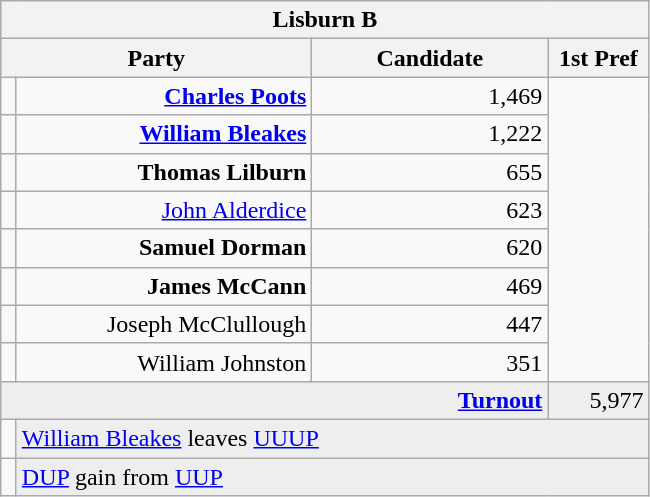<table class="wikitable">
<tr>
<th colspan="4" align="center">Lisburn B</th>
</tr>
<tr>
<th colspan="2" align="center" width=200>Party</th>
<th width=150>Candidate</th>
<th width=60>1st Pref</th>
</tr>
<tr>
<td></td>
<td align="right"><strong><a href='#'>Charles Poots</a></strong></td>
<td align="right">1,469</td>
</tr>
<tr>
<td></td>
<td align="right"><strong><a href='#'>William Bleakes</a></strong></td>
<td align="right">1,222</td>
</tr>
<tr>
<td></td>
<td align="right"><strong>Thomas Lilburn</strong></td>
<td align="right">655</td>
</tr>
<tr>
<td></td>
<td align="right"><a href='#'>John Alderdice</a></td>
<td align="right">623</td>
</tr>
<tr>
<td></td>
<td align="right"><strong>Samuel Dorman</strong></td>
<td align="right">620</td>
</tr>
<tr>
<td></td>
<td align="right"><strong>James McCann</strong></td>
<td align="right">469</td>
</tr>
<tr>
<td></td>
<td align="right">Joseph McClullough</td>
<td align="right">447</td>
</tr>
<tr>
<td></td>
<td align="right">William Johnston</td>
<td align="right">351</td>
</tr>
<tr bgcolor="EEEEEE">
<td colspan=3 align="right"><strong><a href='#'>Turnout</a></strong></td>
<td align="right">5,977</td>
</tr>
<tr>
<td bgcolor=></td>
<td colspan=3 bgcolor="EEEEEE"><a href='#'>William Bleakes</a> leaves <a href='#'>UUUP</a></td>
</tr>
<tr>
<td bgcolor=></td>
<td colspan=3 bgcolor="EEEEEE"><a href='#'>DUP</a> gain from <a href='#'>UUP</a></td>
</tr>
</table>
